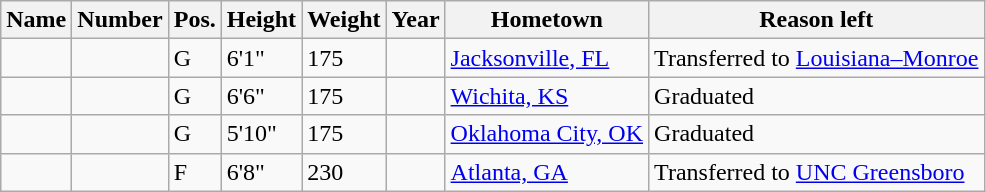<table class="wikitable sortable" border="1">
<tr>
<th>Name</th>
<th>Number</th>
<th>Pos.</th>
<th>Height</th>
<th>Weight</th>
<th>Year</th>
<th>Hometown</th>
<th class="unsortable">Reason left</th>
</tr>
<tr>
<td></td>
<td></td>
<td>G</td>
<td>6'1"</td>
<td>175</td>
<td></td>
<td><a href='#'>Jacksonville, FL</a></td>
<td>Transferred to <a href='#'>Louisiana–Monroe</a></td>
</tr>
<tr>
<td></td>
<td></td>
<td>G</td>
<td>6'6"</td>
<td>175</td>
<td></td>
<td><a href='#'>Wichita, KS</a></td>
<td>Graduated</td>
</tr>
<tr>
<td></td>
<td></td>
<td>G</td>
<td>5'10"</td>
<td>175</td>
<td></td>
<td><a href='#'>Oklahoma City, OK</a></td>
<td>Graduated</td>
</tr>
<tr>
<td></td>
<td></td>
<td>F</td>
<td>6'8"</td>
<td>230</td>
<td></td>
<td><a href='#'>Atlanta, GA</a></td>
<td>Transferred to <a href='#'>UNC Greensboro</a></td>
</tr>
</table>
